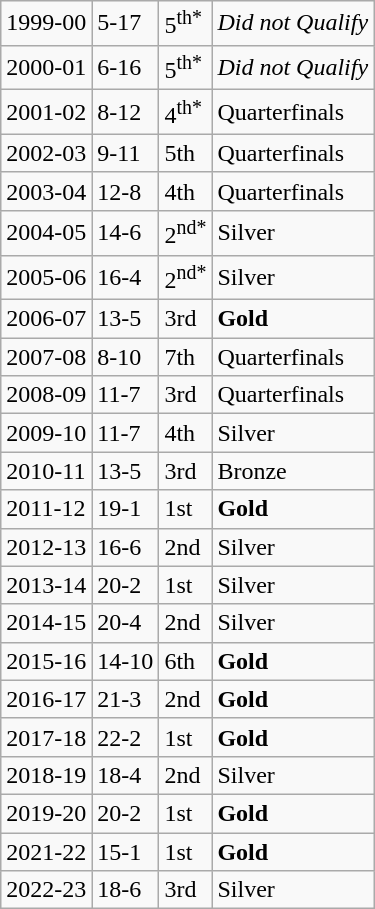<table class="wikitable">
<tr>
<td>1999-00</td>
<td>5-17</td>
<td>5<sup>th*</sup></td>
<td><em>Did not Qualify</em></td>
</tr>
<tr>
<td>2000-01</td>
<td>6-16</td>
<td>5<sup>th*</sup></td>
<td><em>Did not Qualify</em></td>
</tr>
<tr>
<td>2001-02</td>
<td>8-12</td>
<td>4<sup>th*</sup></td>
<td>Quarterfinals</td>
</tr>
<tr>
<td>2002-03</td>
<td>9-11</td>
<td>5th</td>
<td>Quarterfinals</td>
</tr>
<tr>
<td>2003-04</td>
<td>12-8</td>
<td>4th</td>
<td>Quarterfinals</td>
</tr>
<tr>
<td>2004-05</td>
<td>14-6</td>
<td>2<sup>nd*</sup></td>
<td>Silver</td>
</tr>
<tr>
<td>2005-06</td>
<td>16-4</td>
<td>2<sup>nd*</sup></td>
<td>Silver</td>
</tr>
<tr>
<td>2006-07</td>
<td>13-5</td>
<td>3rd</td>
<td><strong>Gold</strong></td>
</tr>
<tr>
<td>2007-08</td>
<td>8-10</td>
<td>7th</td>
<td>Quarterfinals</td>
</tr>
<tr>
<td>2008-09</td>
<td>11-7</td>
<td>3rd</td>
<td>Quarterfinals</td>
</tr>
<tr>
<td>2009-10</td>
<td>11-7</td>
<td>4th</td>
<td>Silver</td>
</tr>
<tr>
<td>2010-11</td>
<td>13-5</td>
<td>3rd</td>
<td>Bronze</td>
</tr>
<tr>
<td>2011-12</td>
<td>19-1</td>
<td>1st</td>
<td><strong>Gold</strong></td>
</tr>
<tr>
<td>2012-13</td>
<td>16-6</td>
<td>2nd</td>
<td>Silver</td>
</tr>
<tr>
<td>2013-14</td>
<td>20-2</td>
<td>1st</td>
<td>Silver</td>
</tr>
<tr>
<td>2014-15</td>
<td>20-4</td>
<td>2nd</td>
<td>Silver</td>
</tr>
<tr>
<td>2015-16</td>
<td>14-10</td>
<td>6th</td>
<td><strong>Gold</strong></td>
</tr>
<tr>
<td>2016-17</td>
<td>21-3</td>
<td>2nd</td>
<td><strong>Gold</strong></td>
</tr>
<tr>
<td>2017-18</td>
<td>22-2</td>
<td>1st</td>
<td><strong>Gold</strong></td>
</tr>
<tr>
<td>2018-19</td>
<td>18-4</td>
<td>2nd</td>
<td>Silver</td>
</tr>
<tr>
<td>2019-20</td>
<td>20-2</td>
<td>1st</td>
<td><strong>Gold</strong></td>
</tr>
<tr>
<td>2021-22</td>
<td>15-1</td>
<td>1st</td>
<td><strong>Gold</strong></td>
</tr>
<tr>
<td>2022-23</td>
<td>18-6</td>
<td>3rd</td>
<td>Silver</td>
</tr>
</table>
